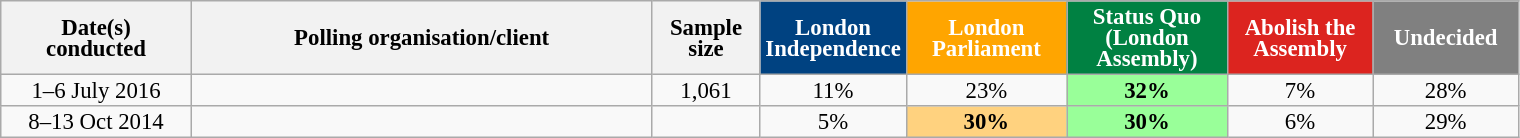<table class="wikitable sortable" style="text-align: center; line-height: 14px; font-size: 95%;">
<tr>
<th style="width: 120px;" !>Date(s)<br>conducted</th>
<th style="width: 300px;">Polling organisation/client</th>
<th class="unsortable" style="width: 65px;">Sample size</th>
<th class="unsortable" style="background: #004281; width: 90px; color: white;">London Independence</th>
<th class="unsortable" style="background: orange; width: 100px; color: white;">London Parliament</th>
<th class="unsortable" style="background: rgb(0, 129, 66); width: 100px; color: white;">Status Quo (London Assembly)</th>
<th class="unsortable" style="background: rgb(220, 36, 31); width: 90px; color: white;">Abolish the Assembly</th>
<th class="unsortable" style="background: gray; width: 90px; color: white;">Undecided</th>
</tr>
<tr>
<td data-sort-value="2016-07-06">1–6 July 2016</td>
<td></td>
<td>1,061</td>
<td>11%</td>
<td>23%</td>
<td style="background: rgb(153, 255, 153) "><strong>32%</strong></td>
<td>7%</td>
<td>28%</td>
</tr>
<tr>
<td data-sort-value="2014-10-08">8–13 Oct 2014</td>
<td></td>
<td></td>
<td>5%</td>
<td style="background: #ffd27f;"><strong>30%</strong></td>
<td style="background: rgb(153, 255, 153) "><strong>30%</strong></td>
<td>6%</td>
<td>29%</td>
</tr>
</table>
